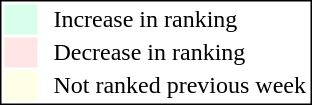<table style="border:1px solid black;" align=right>
<tr>
<td style="background:#D8FFEB; width:20px;"></td>
<td> </td>
<td>Increase in ranking</td>
</tr>
<tr>
<td style="background:#FFE6E6; width:20px;"></td>
<td> </td>
<td>Decrease in ranking</td>
</tr>
<tr>
<td style="background:#FFFFE6; width:20px;"></td>
<td> </td>
<td>Not ranked previous week</td>
</tr>
</table>
